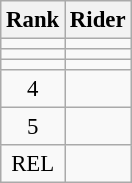<table class="wikitable" style="font-size:95%" style="width:25em;">
<tr>
<th>Rank</th>
<th>Rider</th>
</tr>
<tr>
<td align=center></td>
<td></td>
</tr>
<tr>
<td align=center></td>
<td></td>
</tr>
<tr>
<td align=center></td>
<td></td>
</tr>
<tr>
<td align=center>4</td>
<td></td>
</tr>
<tr>
<td align=center>5</td>
<td></td>
</tr>
<tr>
<td align=center>REL</td>
<td></td>
</tr>
</table>
